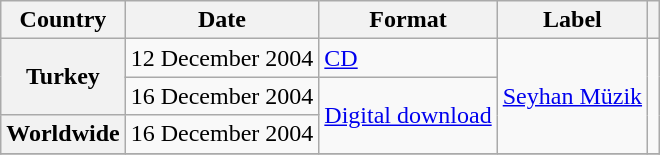<table class="wikitable plainrowheaders">
<tr>
<th scope="col">Country</th>
<th scope="col">Date</th>
<th scope="col">Format</th>
<th scope="col">Label</th>
<th scope="col"></th>
</tr>
<tr>
<th scope="row" rowspan="2">Turkey</th>
<td>12 December 2004</td>
<td><a href='#'>CD</a></td>
<td rowspan="3"><a href='#'>Seyhan Müzik</a></td>
<td align="center" rowspan="3"></td>
</tr>
<tr>
<td>16 December 2004</td>
<td rowspan="2"><a href='#'>Digital download</a></td>
</tr>
<tr>
<th scope="row">Worldwide</th>
<td>16 December 2004</td>
</tr>
<tr>
</tr>
</table>
